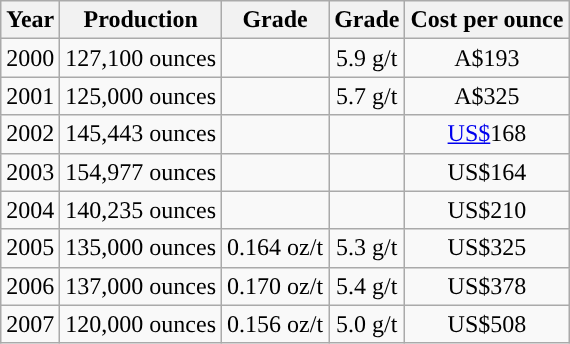<table class="wikitable">
<tr style="text-align:center;">
<th>Year</th>
<th>Production</th>
<th>Grade</th>
<th>Grade</th>
<th>Cost per ounce</th>
</tr>
<tr style="text-align:center;">
<td>2000</td>
<td>127,100 ounces</td>
<td></td>
<td>5.9 g/t</td>
<td>A$193</td>
</tr>
<tr style="text-align:center;">
<td>2001</td>
<td>125,000 ounces</td>
<td></td>
<td>5.7 g/t</td>
<td>A$325</td>
</tr>
<tr style="text-align:center;">
<td>2002</td>
<td>145,443 ounces</td>
<td></td>
<td></td>
<td><a href='#'>US$</a>168</td>
</tr>
<tr style="text-align:center;">
<td>2003</td>
<td>154,977 ounces</td>
<td></td>
<td></td>
<td>US$164</td>
</tr>
<tr style="text-align:center;">
<td>2004</td>
<td>140,235 ounces</td>
<td></td>
<td></td>
<td>US$210</td>
</tr>
<tr style="text-align:center;">
<td>2005</td>
<td>135,000 ounces</td>
<td>0.164 oz/t</td>
<td>5.3 g/t</td>
<td>US$325</td>
</tr>
<tr style="text-align:center;">
<td>2006</td>
<td>137,000 ounces</td>
<td>0.170 oz/t</td>
<td>5.4 g/t</td>
<td>US$378</td>
</tr>
<tr style="text-align:center;">
<td>2007</td>
<td>120,000 ounces</td>
<td>0.156 oz/t</td>
<td>5.0 g/t</td>
<td>US$508</td>
</tr>
</table>
